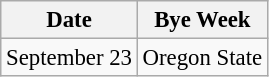<table class="wikitable" style="font-size:95%;">
<tr>
<th>Date</th>
<th colspan="2">Bye Week</th>
</tr>
<tr>
<td>September 23</td>
<td>Oregon State</td>
</tr>
</table>
